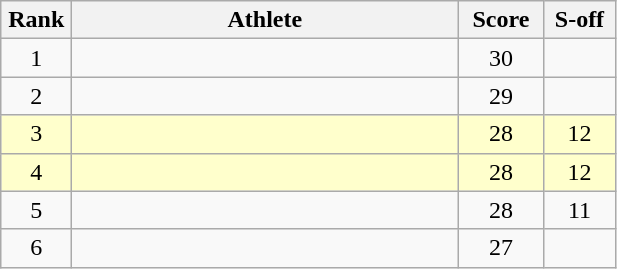<table class="wikitable" style="text-align:center">
<tr>
<th width=40>Rank</th>
<th width=250>Athlete</th>
<th width=50>Score</th>
<th width=40>S-off</th>
</tr>
<tr -bgcolor=ccffcc>
<td>1</td>
<td align=left></td>
<td>30</td>
<td></td>
</tr>
<tr -bgcolor=ccffcc>
<td>2</td>
<td align=left></td>
<td>29</td>
<td></td>
</tr>
<tr bgcolor=ffffcc>
<td>3</td>
<td align=left></td>
<td>28</td>
<td>12</td>
</tr>
<tr bgcolor=ffffcc>
<td>4</td>
<td align=left></td>
<td>28</td>
<td>12</td>
</tr>
<tr>
<td>5</td>
<td align=left></td>
<td>28</td>
<td>11</td>
</tr>
<tr>
<td>6</td>
<td align=left></td>
<td>27</td>
<td></td>
</tr>
</table>
